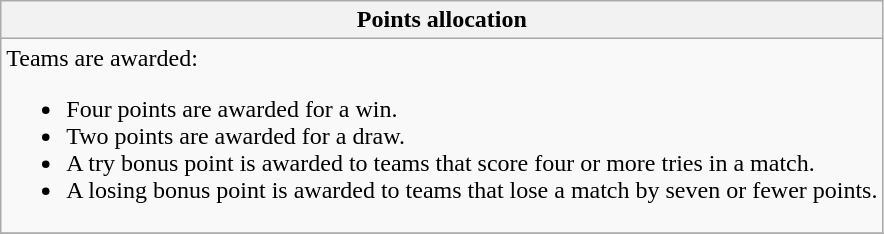<table class="wikitable collapsible collapsed">
<tr>
<th> Points allocation</th>
</tr>
<tr>
<td>Teams are awarded:<br><ul><li>Four points are awarded for a win.</li><li>Two points are awarded for a draw.</li><li>A try bonus point is awarded to teams that score four or more tries in a match.</li><li>A losing bonus point is awarded to teams that lose a match by seven or fewer points.</li></ul></td>
</tr>
<tr>
</tr>
</table>
